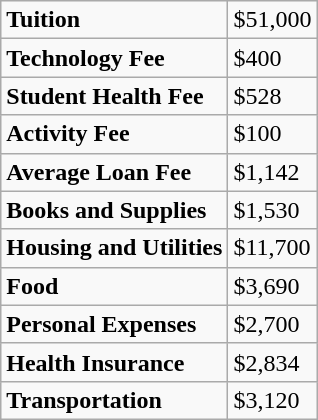<table class="wikitable">
<tr>
<td><strong>Tuition</strong></td>
<td>$51,000</td>
</tr>
<tr>
<td><strong>Technology Fee</strong></td>
<td>$400</td>
</tr>
<tr>
<td><strong>Student Health Fee</strong></td>
<td>$528</td>
</tr>
<tr>
<td><strong>Activity Fee</strong></td>
<td>$100</td>
</tr>
<tr>
<td><strong>Average Loan Fee</strong></td>
<td>$1,142</td>
</tr>
<tr>
<td><strong>Books and Supplies</strong></td>
<td>$1,530</td>
</tr>
<tr>
<td><strong>Housing and Utilities</strong></td>
<td>$11,700</td>
</tr>
<tr>
<td><strong>Food</strong></td>
<td>$3,690</td>
</tr>
<tr>
<td><strong>Personal Expenses</strong></td>
<td>$2,700</td>
</tr>
<tr>
<td><strong>Health Insurance</strong></td>
<td>$2,834</td>
</tr>
<tr>
<td><strong>Transportation</strong></td>
<td>$3,120</td>
</tr>
</table>
